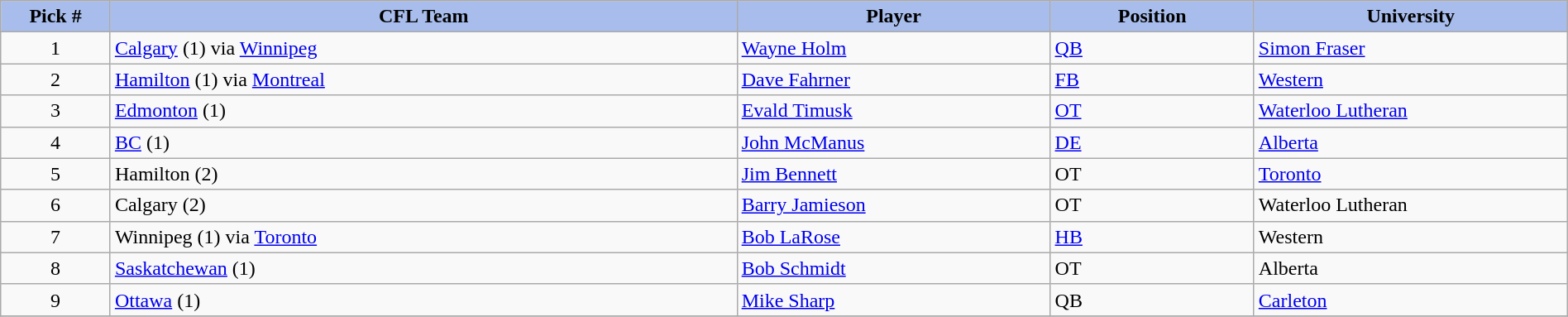<table class="wikitable" border="1" style="width: 100%">
<tr>
<th style="background:#a8bdec;" width=7%>Pick #</th>
<th width=40% style="background:#a8bdec;">CFL Team</th>
<th width=20% style="background:#a8bdec;">Player</th>
<th width=13% style="background:#a8bdec;">Position</th>
<th width=20% style="background:#a8bdec;">University</th>
</tr>
<tr>
<td align=center>1</td>
<td><a href='#'>Calgary</a> (1) via <a href='#'>Winnipeg</a></td>
<td><a href='#'>Wayne Holm</a></td>
<td><a href='#'>QB</a></td>
<td><a href='#'>Simon Fraser</a></td>
</tr>
<tr>
<td align=center>2</td>
<td><a href='#'>Hamilton</a> (1) via <a href='#'>Montreal</a></td>
<td><a href='#'>Dave Fahrner</a></td>
<td><a href='#'>FB</a></td>
<td><a href='#'>Western</a></td>
</tr>
<tr>
<td align=center>3</td>
<td><a href='#'>Edmonton</a> (1)</td>
<td><a href='#'>Evald Timusk</a></td>
<td><a href='#'>OT</a></td>
<td><a href='#'>Waterloo Lutheran</a></td>
</tr>
<tr>
<td align=center>4</td>
<td><a href='#'>BC</a> (1)</td>
<td><a href='#'>John McManus</a></td>
<td><a href='#'>DE</a></td>
<td><a href='#'>Alberta</a></td>
</tr>
<tr>
<td align=center>5</td>
<td>Hamilton (2)</td>
<td><a href='#'>Jim Bennett</a></td>
<td>OT</td>
<td><a href='#'>Toronto</a></td>
</tr>
<tr>
<td align=center>6</td>
<td>Calgary (2)</td>
<td><a href='#'>Barry Jamieson</a></td>
<td>OT</td>
<td>Waterloo Lutheran</td>
</tr>
<tr>
<td align=center>7</td>
<td>Winnipeg (1) via <a href='#'>Toronto</a></td>
<td><a href='#'>Bob LaRose</a></td>
<td><a href='#'>HB</a></td>
<td>Western</td>
</tr>
<tr>
<td align=center>8</td>
<td><a href='#'>Saskatchewan</a> (1)</td>
<td><a href='#'>Bob Schmidt</a></td>
<td>OT</td>
<td>Alberta</td>
</tr>
<tr>
<td align=center>9</td>
<td><a href='#'>Ottawa</a> (1)</td>
<td><a href='#'>Mike Sharp</a></td>
<td>QB</td>
<td><a href='#'>Carleton</a></td>
</tr>
<tr>
</tr>
</table>
